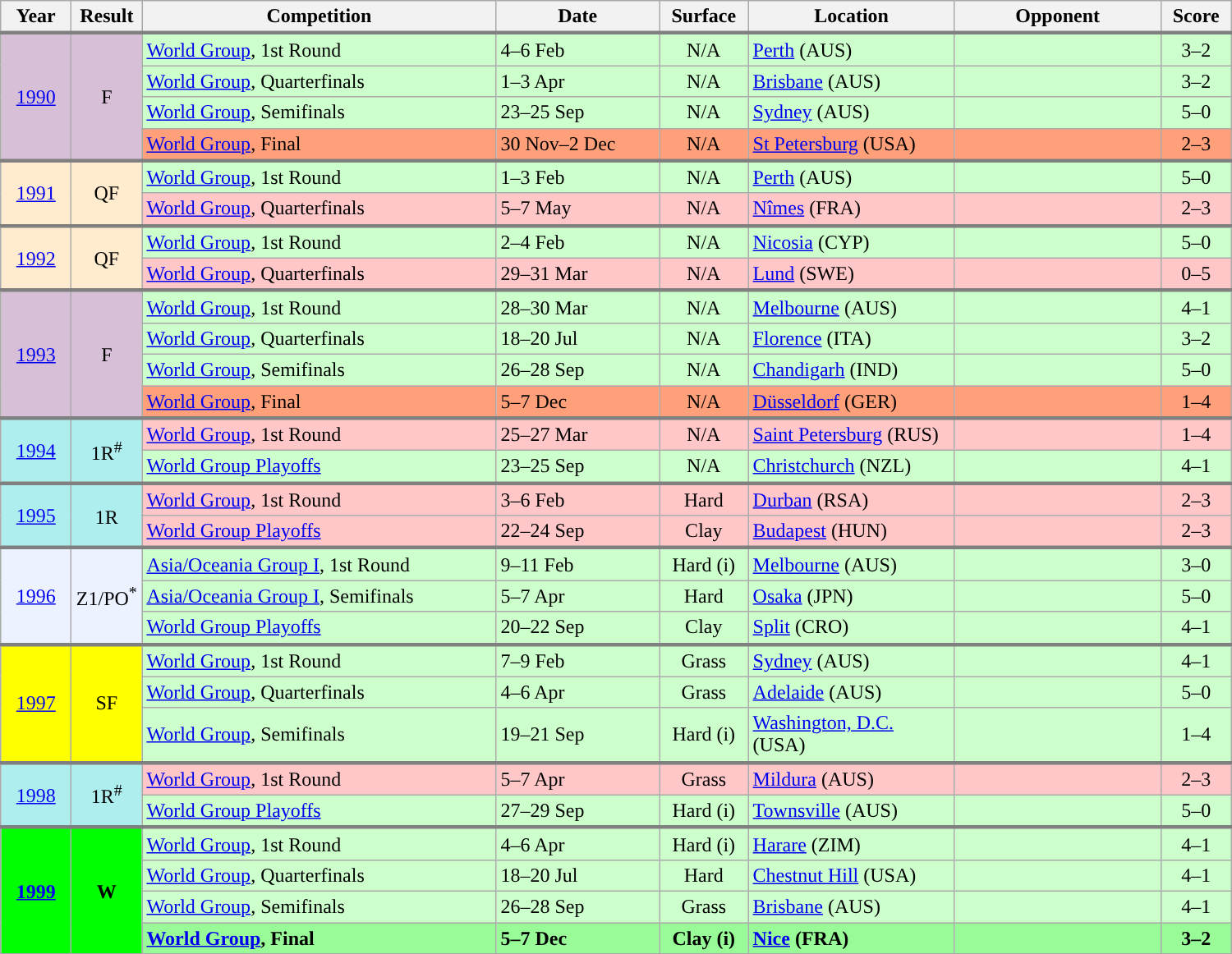<table class="wikitable">
<tr>
<th width="50">Year</th>
<th width="50">Result</th>
<th width="280">Competition</th>
<th width="125">Date</th>
<th width="65">Surface</th>
<th width="160">Location</th>
<th width="160">Opponent</th>
<th width="50">Score</th>
</tr>
<tr style="border-top:3px solid gray; background-color:#ccffcc">
<td align="center" rowspan="4" bgcolor="#D8BFD8"><a href='#'>1990</a></td>
<td align="center" rowspan="4" bgcolor="#D8BFD8">F</td>
<td><a href='#'>World Group</a>, 1st Round</td>
<td>4–6 Feb</td>
<td align="center">N/A</td>
<td><a href='#'>Perth</a> (AUS)</td>
<td></td>
<td align="center">3–2</td>
</tr>
<tr style="background-color:#ccffcc">
<td><a href='#'>World Group</a>, Quarterfinals</td>
<td>1–3 Apr</td>
<td align="center">N/A</td>
<td><a href='#'>Brisbane</a> (AUS)</td>
<td></td>
<td align="center">3–2</td>
</tr>
<tr style="background-color:#ccffcc">
<td><a href='#'>World Group</a>, Semifinals</td>
<td>23–25 Sep</td>
<td align="center">N/A</td>
<td><a href='#'>Sydney</a> (AUS)</td>
<td></td>
<td align="center">5–0</td>
</tr>
<tr style="background-color:#ffa07a">
<td><a href='#'>World Group</a>, Final</td>
<td>30 Nov–2 Dec</td>
<td align="center">N/A</td>
<td><a href='#'>St Petersburg</a> (USA)</td>
<td></td>
<td align="center">2–3</td>
</tr>
<tr style="border-top:3px solid gray; background-color:#ccffcc">
<td align="center" rowspan="2" bgcolor="#ffebcd"><a href='#'>1991</a></td>
<td align="center" rowspan="2" bgcolor="#ffebcd">QF</td>
<td><a href='#'>World Group</a>, 1st Round</td>
<td>1–3 Feb</td>
<td align="center">N/A</td>
<td><a href='#'>Perth</a> (AUS)</td>
<td></td>
<td align="center">5–0</td>
</tr>
<tr style="background-color:#ffc7c7">
<td><a href='#'>World Group</a>, Quarterfinals</td>
<td>5–7 May</td>
<td align="center">N/A</td>
<td><a href='#'>Nîmes</a> (FRA)</td>
<td></td>
<td align="center">2–3</td>
</tr>
<tr style="border-top:3px solid gray; background-color:#ccffcc">
<td align="center" rowspan="2" bgcolor="#ffebcd"><a href='#'>1992</a></td>
<td align="center" rowspan="2" bgcolor="#ffebcd">QF</td>
<td><a href='#'>World Group</a>, 1st Round</td>
<td>2–4 Feb</td>
<td align="center">N/A</td>
<td><a href='#'>Nicosia</a> (CYP)</td>
<td></td>
<td align="center">5–0</td>
</tr>
<tr style="background-color:#ffc7c7">
<td><a href='#'>World Group</a>, Quarterfinals</td>
<td>29–31 Mar</td>
<td align="center">N/A</td>
<td><a href='#'>Lund</a> (SWE)</td>
<td></td>
<td align="center">0–5</td>
</tr>
<tr style="border-top:3px solid gray; background-color:#ccffcc"">
<td align="center" rowspan="4" bgcolor="#D8BFD8"><a href='#'>1993</a></td>
<td align="center" rowspan="4" bgcolor="#D8BFD8">F</td>
<td><a href='#'>World Group</a>, 1st Round</td>
<td>28–30 Mar</td>
<td align="center">N/A</td>
<td><a href='#'>Melbourne</a> (AUS)</td>
<td></td>
<td align="center">4–1</td>
</tr>
<tr style="background-color:#ccffcc">
<td><a href='#'>World Group</a>, Quarterfinals</td>
<td>18–20 Jul</td>
<td align="center">N/A</td>
<td><a href='#'>Florence</a> (ITA)</td>
<td></td>
<td align="center">3–2</td>
</tr>
<tr style="background-color:#ccffcc">
<td><a href='#'>World Group</a>, Semifinals</td>
<td>26–28 Sep</td>
<td align="center">N/A</td>
<td><a href='#'>Chandigarh</a> (IND)</td>
<td></td>
<td align="center">5–0</td>
</tr>
<tr style="background-color:#ffa07a">
<td><a href='#'>World Group</a>, Final</td>
<td>5–7 Dec</td>
<td align="center">N/A</td>
<td><a href='#'>Düsseldorf</a> (GER)</td>
<td></td>
<td align="center">1–4</td>
</tr>
<tr style="border-top:3px solid gray; background-color:#ffc7c7">
<td align="center" rowspan="2" bgcolor="#afeeee"><a href='#'>1994</a></td>
<td align="center" rowspan="2" bgcolor="#afeeee">1R<sup>#</sup></td>
<td><a href='#'>World Group</a>, 1st Round</td>
<td>25–27 Mar</td>
<td align="center">N/A</td>
<td><a href='#'>Saint Petersburg</a> (RUS)</td>
<td></td>
<td align="center">1–4</td>
</tr>
<tr style="background-color:#ccffcc">
<td><a href='#'>World Group Playoffs</a></td>
<td>23–25 Sep</td>
<td align="center">N/A</td>
<td><a href='#'>Christchurch</a> (NZL)</td>
<td></td>
<td align="center">4–1</td>
</tr>
<tr style="border-top:3px solid gray; background-color:#ffc7c7">
<td align="center" rowspan="2" bgcolor="#afeeee"><a href='#'>1995</a></td>
<td align="center" rowspan="2" bgcolor="#afeeee">1R<sup></sup></td>
<td><a href='#'>World Group</a>, 1st Round</td>
<td>3–6 Feb</td>
<td align="center">Hard</td>
<td><a href='#'>Durban</a> (RSA)</td>
<td></td>
<td align="center">2–3</td>
</tr>
<tr style="background-color:#ffc7c7">
<td><a href='#'>World Group Playoffs</a></td>
<td>22–24 Sep</td>
<td align="center">Clay</td>
<td><a href='#'>Budapest</a> (HUN)</td>
<td></td>
<td align="center">2–3</td>
</tr>
<tr style="border-top:3px solid gray; background-color:#ccffcc">
<td align="center" rowspan="3" bgcolor="#ecf2ff"><a href='#'>1996</a></td>
<td align="center" rowspan="3" bgcolor="#ecf2ff">Z1/PO<sup>*</sup></td>
<td><a href='#'>Asia/Oceania Group I</a>, 1st Round</td>
<td>9–11 Feb</td>
<td align="center">Hard (i)</td>
<td><a href='#'>Melbourne</a> (AUS)</td>
<td></td>
<td align="center">3–0</td>
</tr>
<tr style="background-color:#ccffcc">
<td><a href='#'>Asia/Oceania Group I</a>, Semifinals</td>
<td>5–7 Apr</td>
<td align="center">Hard</td>
<td><a href='#'>Osaka</a> (JPN)</td>
<td></td>
<td align="center">5–0</td>
</tr>
<tr style="background-color:#ccffcc">
<td><a href='#'>World Group Playoffs</a></td>
<td>20–22 Sep</td>
<td align="center">Clay</td>
<td><a href='#'>Split</a> (CRO)</td>
<td></td>
<td align="center">4–1</td>
</tr>
<tr style="border-top:3px solid gray; background-color:#ccffcc">
<td align="center" rowspan="3" bgcolor="yellow"><a href='#'>1997</a></td>
<td align="center" rowspan="3" bgcolor="yellow">SF</td>
<td><a href='#'>World Group</a>, 1st Round</td>
<td>7–9 Feb</td>
<td align="center">Grass</td>
<td><a href='#'>Sydney</a> (AUS)</td>
<td></td>
<td align="center">4–1</td>
</tr>
<tr style="background-color:#ccffcc">
<td><a href='#'>World Group</a>, Quarterfinals</td>
<td>4–6 Apr</td>
<td align="center">Grass</td>
<td><a href='#'>Adelaide</a> (AUS)</td>
<td></td>
<td align="center">5–0</td>
</tr>
<tr style="background-color:#ccffcc">
<td><a href='#'>World Group</a>, Semifinals</td>
<td>19–21 Sep</td>
<td align="center">Hard (i)</td>
<td><a href='#'>Washington, D.C.</a> (USA)</td>
<td></td>
<td align="center">1–4</td>
</tr>
<tr style="border-top:3px solid gray; background-color:#ffc7c7">
<td align="center" rowspan="2" bgcolor="#afeeee"><a href='#'>1998</a></td>
<td align="center" rowspan="2" bgcolor="#afeeee">1R<sup>#</sup></td>
<td><a href='#'>World Group</a>, 1st Round</td>
<td>5–7 Apr</td>
<td align="center">Grass</td>
<td><a href='#'>Mildura</a> (AUS)</td>
<td></td>
<td align="center">2–3</td>
</tr>
<tr style="background-color:#ccffcc">
<td><a href='#'>World Group Playoffs</a></td>
<td>27–29 Sep</td>
<td align="center">Hard (i)</td>
<td><a href='#'>Townsville</a> (AUS)</td>
<td></td>
<td align="center">5–0</td>
</tr>
<tr style="border-top:3px solid gray; background-color:#ccffcc">
<td align="center" rowspan="4" bgcolor="#00ff00"><strong><a href='#'>1999</a></strong></td>
<td align="center" rowspan="4" bgcolor="#00ff00"><strong>W</strong></td>
<td><a href='#'>World Group</a>, 1st Round</td>
<td>4–6 Apr</td>
<td align="center">Hard (i)</td>
<td><a href='#'>Harare</a> (ZIM)</td>
<td></td>
<td align="center">4–1</td>
</tr>
<tr style="background-color:#ccffcc">
<td><a href='#'>World Group</a>, Quarterfinals</td>
<td>18–20 Jul</td>
<td align="center">Hard</td>
<td><a href='#'>Chestnut Hill</a> (USA)</td>
<td></td>
<td align="center">4–1</td>
</tr>
<tr style="background-color:#ccffcc">
<td><a href='#'>World Group</a>, Semifinals</td>
<td>26–28 Sep</td>
<td align="center">Grass</td>
<td><a href='#'>Brisbane</a> (AUS)</td>
<td></td>
<td align="center">4–1</td>
</tr>
<tr style="background-color:#98fb98; font-weight: bold">
<td><a href='#'>World Group</a>, Final</td>
<td>5–7 Dec</td>
<td align="center">Clay (i)</td>
<td><a href='#'>Nice</a> (FRA)</td>
<td></td>
<td align="center">3–2</td>
</tr>
</table>
